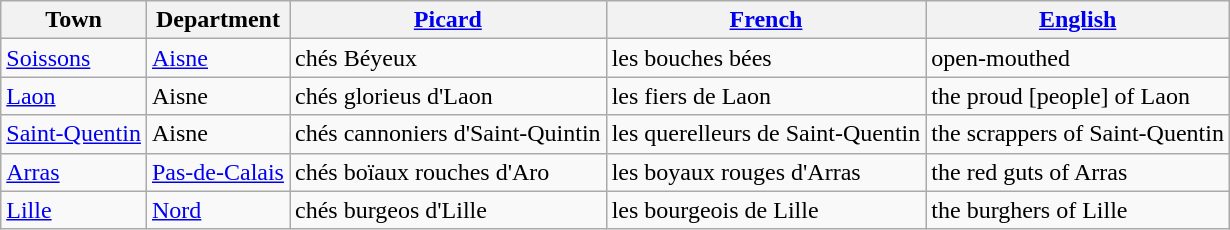<table class="wikitable">
<tr>
<th>Town</th>
<th>Department</th>
<th><a href='#'>Picard</a></th>
<th><a href='#'>French</a></th>
<th><a href='#'>English</a></th>
</tr>
<tr>
<td><a href='#'>Soissons</a></td>
<td><a href='#'>Aisne</a></td>
<td>chés Béyeux</td>
<td>les bouches bées</td>
<td>open-mouthed</td>
</tr>
<tr>
<td><a href='#'>Laon</a></td>
<td>Aisne</td>
<td>chés glorieus d'Laon</td>
<td>les fiers de Laon</td>
<td>the proud [people] of Laon</td>
</tr>
<tr>
<td><a href='#'>Saint-Quentin</a></td>
<td>Aisne</td>
<td>chés cannoniers d'Saint-Quintin</td>
<td>les querelleurs de Saint-Quentin</td>
<td>the scrappers of Saint-Quentin</td>
</tr>
<tr>
<td><a href='#'>Arras</a></td>
<td><a href='#'>Pas-de-Calais</a></td>
<td>chés boïaux rouches d'Aro</td>
<td>les boyaux rouges d'Arras</td>
<td>the red guts of Arras</td>
</tr>
<tr>
<td><a href='#'>Lille</a></td>
<td><a href='#'>Nord</a></td>
<td>chés burgeos d'Lille</td>
<td>les bourgeois de Lille</td>
<td>the burghers of Lille</td>
</tr>
</table>
